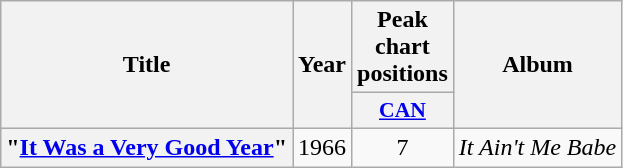<table class="wikitable plainrowheaders" style="text-align:center;">
<tr>
<th rowspan="2" scope="col">Title</th>
<th rowspan="2" scope="col">Year</th>
<th>Peak chart positions</th>
<th rowspan="2" scope="col">Album</th>
</tr>
<tr>
<th scope="col" style="width:2.5em;font-size:90%;"><a href='#'>CAN</a><br></th>
</tr>
<tr>
<th scope="row">"<a href='#'>It Was a Very Good Year</a>"</th>
<td>1966</td>
<td>7</td>
<td><em>It Ain't Me Babe</em></td>
</tr>
</table>
